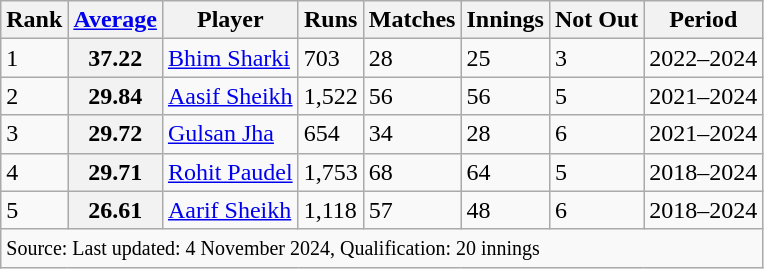<table class="wikitable">
<tr>
<th>Rank</th>
<th><a href='#'>Average</a></th>
<th>Player</th>
<th>Runs</th>
<th>Matches</th>
<th>Innings</th>
<th>Not Out</th>
<th>Period</th>
</tr>
<tr>
<td>1</td>
<th>37.22</th>
<td><a href='#'>Bhim Sharki</a></td>
<td>703</td>
<td>28</td>
<td>25</td>
<td>3</td>
<td>2022–2024</td>
</tr>
<tr>
<td>2</td>
<th>29.84</th>
<td><a href='#'>Aasif Sheikh</a></td>
<td>1,522</td>
<td>56</td>
<td>56</td>
<td>5</td>
<td>2021–2024</td>
</tr>
<tr>
<td>3</td>
<th>29.72</th>
<td><a href='#'>Gulsan Jha</a></td>
<td>654</td>
<td>34</td>
<td>28</td>
<td>6</td>
<td>2021–2024</td>
</tr>
<tr>
<td>4</td>
<th>29.71</th>
<td><a href='#'>Rohit Paudel</a></td>
<td>1,753</td>
<td>68</td>
<td>64</td>
<td>5</td>
<td>2018–2024</td>
</tr>
<tr>
<td>5</td>
<th>26.61</th>
<td><a href='#'>Aarif Sheikh</a></td>
<td>1,118</td>
<td>57</td>
<td>48</td>
<td>6</td>
<td>2018–2024</td>
</tr>
<tr>
<td colspan="8" style="text-align:left;"><small>Source:  Last updated: 4 November 2024, Qualification: 20 innings</small></td>
</tr>
</table>
